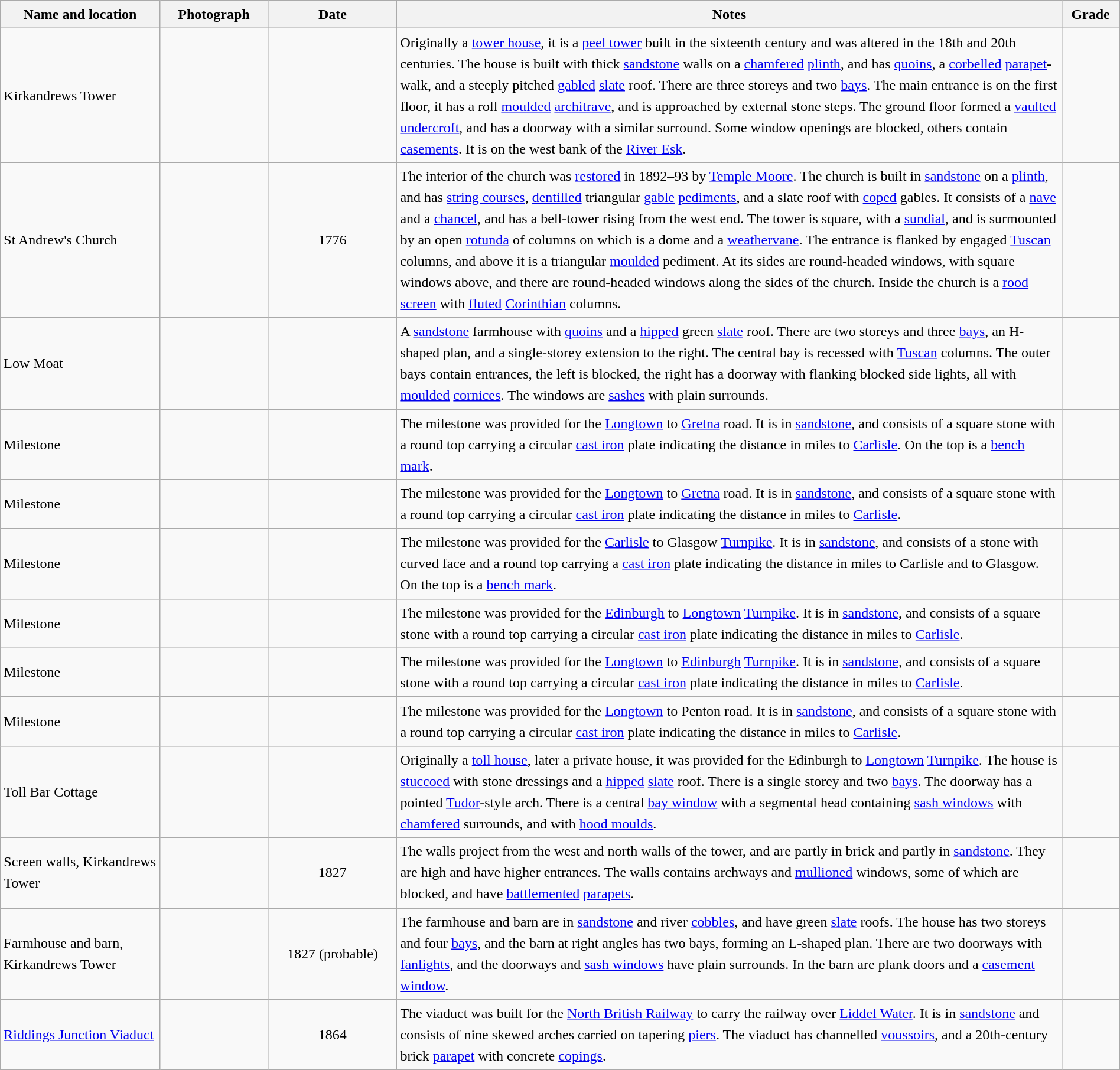<table class="wikitable sortable plainrowheaders" style="width:100%; border:0; text-align:left; line-height:150%;">
<tr>
<th scope="col"  style="width:150px">Name and location</th>
<th scope="col"  style="width:100px" class="unsortable">Photograph</th>
<th scope="col"  style="width:120px">Date</th>
<th scope="col"  style="width:650px" class="unsortable">Notes</th>
<th scope="col"  style="width:50px">Grade</th>
</tr>
<tr>
<td>Kirkandrews Tower<br><small></small></td>
<td></td>
<td align="center"></td>
<td>Originally a <a href='#'>tower house</a>, it is a <a href='#'>peel tower</a> built in the sixteenth century and was altered in the 18th and 20th centuries. The house is built with thick <a href='#'>sandstone</a> walls on a <a href='#'>chamfered</a> <a href='#'>plinth</a>, and has <a href='#'>quoins</a>, a <a href='#'>corbelled</a> <a href='#'>parapet</a>-walk, and a steeply pitched <a href='#'>gabled</a> <a href='#'>slate</a> roof.  There are three storeys and two <a href='#'>bays</a>.  The main entrance is on the first floor, it has a roll <a href='#'>moulded</a> <a href='#'>architrave</a>, and is approached by external stone steps.  The ground floor formed a <a href='#'>vaulted</a> <a href='#'>undercroft</a>, and has a doorway with a similar surround. Some window openings are blocked, others contain <a href='#'>casements</a>. It is on the west bank of the <a href='#'>River Esk</a>.</td>
<td align="center" ></td>
</tr>
<tr>
<td>St Andrew's Church<br><small></small></td>
<td></td>
<td align="center">1776</td>
<td>The interior of the church was <a href='#'>restored</a> in 1892–93 by <a href='#'>Temple Moore</a>.  The church is built in <a href='#'>sandstone</a> on a <a href='#'>plinth</a>, and has <a href='#'>string courses</a>, <a href='#'>dentilled</a> triangular <a href='#'>gable</a> <a href='#'>pediments</a>, and a slate roof with <a href='#'>coped</a> gables.  It consists of a <a href='#'>nave</a> and a <a href='#'>chancel</a>, and has a bell-tower rising from the west end.  The tower is square, with a <a href='#'>sundial</a>, and is surmounted by an open <a href='#'>rotunda</a> of columns on which is a dome and a <a href='#'>weathervane</a>.  The entrance is flanked by engaged <a href='#'>Tuscan</a> columns, and above it is a triangular <a href='#'>moulded</a> pediment.  At its sides are round-headed windows, with square windows above, and there are round-headed windows along the sides of the church.  Inside the church is a <a href='#'>rood screen</a> with <a href='#'>fluted</a> <a href='#'>Corinthian</a> columns.</td>
<td align="center" ></td>
</tr>
<tr>
<td>Low Moat<br><small></small></td>
<td></td>
<td align="center"></td>
<td>A <a href='#'>sandstone</a> farmhouse with <a href='#'>quoins</a> and a <a href='#'>hipped</a> green <a href='#'>slate</a> roof.  There are two storeys and three <a href='#'>bays</a>, an H-shaped plan, and a single-storey extension to the right.  The central bay is recessed with <a href='#'>Tuscan</a> columns.  The outer bays contain entrances, the left is blocked, the right has a doorway with flanking blocked side lights, all with <a href='#'>moulded</a> <a href='#'>cornices</a>.  The windows are <a href='#'>sashes</a> with plain surrounds.</td>
<td align="center" ></td>
</tr>
<tr>
<td>Milestone<br><small></small></td>
<td></td>
<td align="center"></td>
<td>The milestone was provided for the <a href='#'>Longtown</a> to <a href='#'>Gretna</a> road.  It is in <a href='#'>sandstone</a>, and consists of a square stone with a round top carrying a circular <a href='#'>cast iron</a> plate indicating the distance in miles to <a href='#'>Carlisle</a>.  On the top is a <a href='#'>bench mark</a>.</td>
<td align="center" ></td>
</tr>
<tr>
<td>Milestone<br><small></small></td>
<td></td>
<td align="center"></td>
<td>The milestone was provided for the <a href='#'>Longtown</a> to <a href='#'>Gretna</a> road.  It is in <a href='#'>sandstone</a>, and consists of a square stone with a round top carrying a circular <a href='#'>cast iron</a> plate indicating the distance in miles to <a href='#'>Carlisle</a>.</td>
<td align="center" ></td>
</tr>
<tr>
<td>Milestone<br><small></small></td>
<td></td>
<td align="center"></td>
<td>The milestone was provided for the <a href='#'>Carlisle</a> to Glasgow <a href='#'>Turnpike</a>.  It is in <a href='#'>sandstone</a>, and consists of a stone with curved face and a round top carrying a <a href='#'>cast iron</a> plate indicating the distance in miles to Carlisle and to Glasgow.  On the top is a <a href='#'>bench mark</a>.</td>
<td align="center" ></td>
</tr>
<tr>
<td>Milestone<br><small></small></td>
<td></td>
<td align="center"></td>
<td>The milestone was provided for the <a href='#'>Edinburgh</a> to <a href='#'>Longtown</a> <a href='#'>Turnpike</a>.  It is in <a href='#'>sandstone</a>, and consists of a square stone with a round top carrying a circular <a href='#'>cast iron</a> plate indicating the distance in miles to <a href='#'>Carlisle</a>.</td>
<td align="center" ></td>
</tr>
<tr>
<td>Milestone<br><small></small></td>
<td></td>
<td align="center"></td>
<td>The milestone was provided for the <a href='#'>Longtown</a> to <a href='#'>Edinburgh</a> <a href='#'>Turnpike</a>.  It is in <a href='#'>sandstone</a>, and consists of a square stone with a round top carrying a circular <a href='#'>cast iron</a> plate indicating the distance in miles to <a href='#'>Carlisle</a>.</td>
<td align="center" ></td>
</tr>
<tr>
<td>Milestone<br><small></small></td>
<td></td>
<td align="center"></td>
<td>The milestone was provided for the <a href='#'>Longtown</a> to Penton road.  It is in <a href='#'>sandstone</a>, and consists of a square stone with a round top carrying a circular <a href='#'>cast iron</a> plate indicating the distance in miles to <a href='#'>Carlisle</a>.</td>
<td align="center" ></td>
</tr>
<tr>
<td>Toll Bar Cottage<br><small></small></td>
<td></td>
<td align="center"></td>
<td>Originally a <a href='#'>toll house</a>, later a private house, it was provided for the Edinburgh to <a href='#'>Longtown</a> <a href='#'>Turnpike</a>.  The house is <a href='#'>stuccoed</a> with stone dressings and a <a href='#'>hipped</a> <a href='#'>slate</a> roof.  There is a single storey and two <a href='#'>bays</a>.  The doorway has a pointed <a href='#'>Tudor</a>-style arch.  There is a central <a href='#'>bay window</a> with a segmental head containing <a href='#'>sash windows</a> with <a href='#'>chamfered</a> surrounds, and with <a href='#'>hood moulds</a>.</td>
<td align="center" ></td>
</tr>
<tr>
<td>Screen walls, Kirkandrews Tower<br><small></small></td>
<td></td>
<td align="center">1827</td>
<td>The walls project from the west and north walls of the tower, and are partly in brick and partly in <a href='#'>sandstone</a>.  They are  high and have higher entrances.  The walls contains archways and <a href='#'>mullioned</a> windows, some of which are blocked, and have <a href='#'>battlemented</a> <a href='#'>parapets</a>.</td>
<td align="center" ></td>
</tr>
<tr>
<td>Farmhouse and barn,<br>Kirkandrews Tower<br><small></small></td>
<td></td>
<td align="center">1827 (probable)</td>
<td>The farmhouse and barn are in <a href='#'>sandstone</a> and river <a href='#'>cobbles</a>, and have green <a href='#'>slate</a> roofs.  The house has two storeys and four <a href='#'>bays</a>, and the barn at right angles has two bays, forming an L-shaped plan.  There are two doorways with <a href='#'>fanlights</a>, and the doorways and <a href='#'>sash windows</a> have plain surrounds.  In the barn are plank doors and a <a href='#'>casement window</a>.</td>
<td align="center" ></td>
</tr>
<tr>
<td><a href='#'>Riddings Junction Viaduct</a><br><small></small></td>
<td></td>
<td align="center">1864</td>
<td>The viaduct was built for the <a href='#'>North British Railway</a> to carry the railway over <a href='#'>Liddel Water</a>.  It is in <a href='#'>sandstone</a> and consists of nine skewed arches carried on tapering <a href='#'>piers</a>.  The viaduct has channelled <a href='#'>voussoirs</a>, and a 20th-century brick <a href='#'>parapet</a> with concrete <a href='#'>copings</a>.</td>
<td align="center" ></td>
</tr>
<tr>
</tr>
</table>
